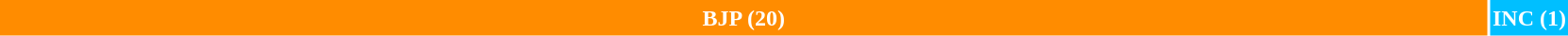<table style="width:88%; text-align:center;">
<tr style="color:white; height:25px;">
<td style="background:DarkOrange; width:95%;"><strong>BJP (20)</strong></td>
<td style="background:DeepSkyBlue; width:5%;"><strong>INC (1)</strong></td>
</tr>
</table>
